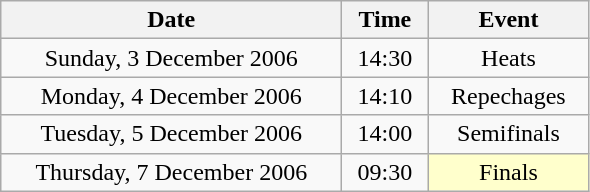<table class = "wikitable" style="text-align:center;">
<tr>
<th width=220>Date</th>
<th width=50>Time</th>
<th width=100>Event</th>
</tr>
<tr>
<td>Sunday, 3 December 2006</td>
<td>14:30</td>
<td>Heats</td>
</tr>
<tr>
<td>Monday, 4 December 2006</td>
<td>14:10</td>
<td>Repechages</td>
</tr>
<tr>
<td>Tuesday, 5 December 2006</td>
<td>14:00</td>
<td>Semifinals</td>
</tr>
<tr>
<td>Thursday, 7 December 2006</td>
<td>09:30</td>
<td bgcolor=ffffcc>Finals</td>
</tr>
</table>
